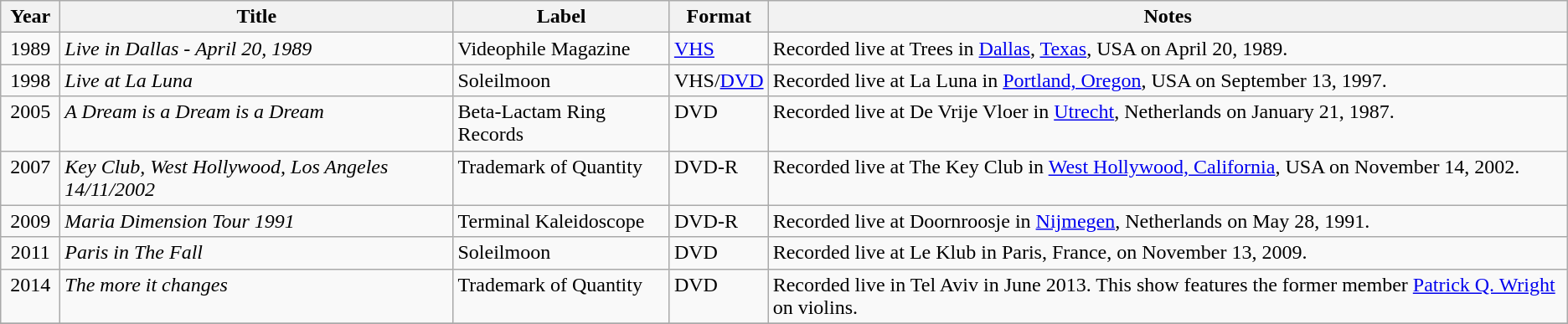<table class="wikitable">
<tr>
<th align="center" valign="top" width="40">Year</th>
<th align="left" valign="top">Title</th>
<th align="left" valign="top">Label</th>
<th align="left" valign="top">Format</th>
<th align="left" valign="top">Notes</th>
</tr>
<tr>
<td align="center" valign="top">1989</td>
<td align="left" valign="top"><em> Live in Dallas - April 20, 1989 </em></td>
<td align="left" valign="top">Videophile Magazine</td>
<td align="left" valign="top"><a href='#'>VHS</a></td>
<td align="left" valign="top">Recorded live at Trees in <a href='#'>Dallas</a>, <a href='#'>Texas</a>, USA on April 20, 1989.</td>
</tr>
<tr>
<td align="center" valign="top">1998</td>
<td align="left" valign="top"><em> Live at La Luna </em></td>
<td align="left" valign="top">Soleilmoon</td>
<td align="left" valign="top">VHS/<a href='#'>DVD</a></td>
<td align="left" valign="top">Recorded live at La Luna in <a href='#'>Portland, Oregon</a>, USA on September 13, 1997.</td>
</tr>
<tr>
<td align="center" valign="top">2005</td>
<td align="left" valign="top"><em> A Dream is a Dream is a Dream </em></td>
<td align="left" valign="top">Beta-Lactam Ring Records</td>
<td align="left" valign="top">DVD</td>
<td align="left" valign="top">Recorded live at De Vrije Vloer in <a href='#'>Utrecht</a>, Netherlands on January 21, 1987.</td>
</tr>
<tr>
<td align="center" valign="top">2007</td>
<td align="left" valign="top"><em> Key Club, West Hollywood, Los Angeles 14/11/2002 </em></td>
<td align="left" valign="top">Trademark of Quantity</td>
<td align="left" valign="top">DVD-R</td>
<td align="left" valign="top">Recorded live at The Key Club in <a href='#'>West Hollywood, California</a>, USA on November 14, 2002.</td>
</tr>
<tr>
<td align="center" valign="top">2009</td>
<td align="left" valign="top"><em> Maria Dimension Tour 1991 </em></td>
<td align="left" valign="top">Terminal Kaleidoscope</td>
<td align="left" valign="top">DVD-R</td>
<td align="left" valign="top">Recorded live at Doornroosje in <a href='#'>Nijmegen</a>, Netherlands on May 28, 1991.</td>
</tr>
<tr>
<td align="center" valign="top">2011</td>
<td align="left" valign="top"><em> Paris in The Fall </em></td>
<td align="left" valign="top">Soleilmoon</td>
<td align="left" valign="top">DVD</td>
<td align="left" valign="top">Recorded live at Le Klub in Paris, France, on November 13, 2009.</td>
</tr>
<tr>
<td align="center" valign="top">2014</td>
<td align="left" valign="top"><em> The more it changes </em></td>
<td align="left" valign="top">Trademark of Quantity</td>
<td align="left" valign="top">DVD</td>
<td align="left" valign="top">Recorded live in Tel Aviv in June 2013. This show features the former member <a href='#'>Patrick Q. Wright</a> on violins.</td>
</tr>
<tr>
</tr>
</table>
